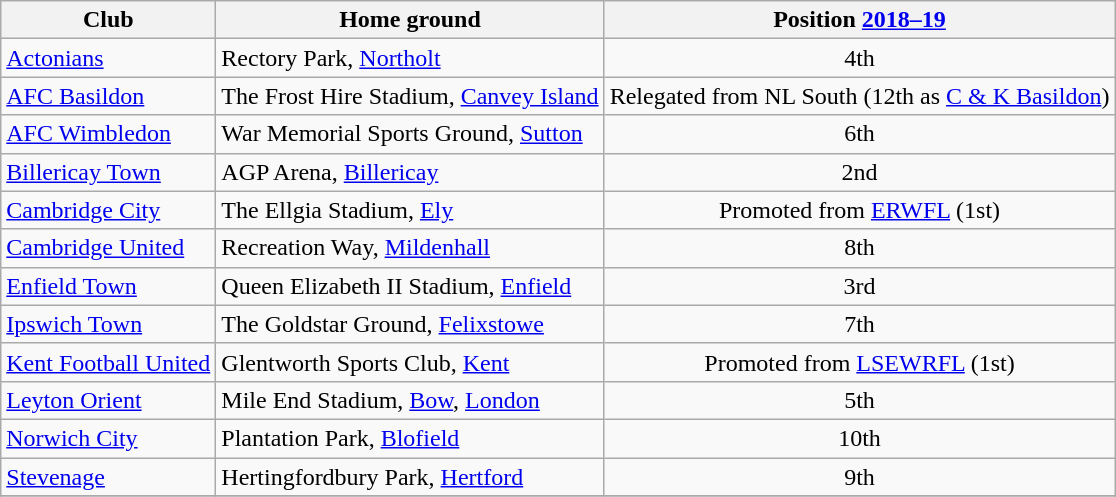<table class="wikitable" style="text-align:center;">
<tr>
<th>Club</th>
<th>Home ground</th>
<th>Position <a href='#'>2018–19</a></th>
</tr>
<tr>
<td style="text-align:left;"><a href='#'>Actonians</a></td>
<td style="text-align:left;">Rectory Park, <a href='#'>Northolt</a></td>
<td>4th</td>
</tr>
<tr>
<td style="text-align:left;"><a href='#'>AFC Basildon</a></td>
<td style="text-align:left;">The Frost Hire Stadium, <a href='#'>Canvey Island</a></td>
<td>Relegated from NL South (12th as <a href='#'>C & K Basildon</a>)</td>
</tr>
<tr>
<td style="text-align:left;"><a href='#'>AFC Wimbledon</a></td>
<td style="text-align:left;">War Memorial Sports Ground, <a href='#'>Sutton</a></td>
<td>6th</td>
</tr>
<tr>
<td style="text-align:left;"><a href='#'>Billericay Town</a></td>
<td style="text-align:left;">AGP Arena, <a href='#'>Billericay</a></td>
<td>2nd</td>
</tr>
<tr>
<td style="text-align:left;"><a href='#'>Cambridge City</a></td>
<td style="text-align:left;">The Ellgia Stadium, <a href='#'>Ely</a></td>
<td>Promoted from <a href='#'>ERWFL</a> (1st)</td>
</tr>
<tr>
<td style="text-align:left;"><a href='#'>Cambridge United</a></td>
<td style="text-align:left;">Recreation Way, <a href='#'>Mildenhall</a></td>
<td>8th</td>
</tr>
<tr>
<td style="text-align:left;"><a href='#'>Enfield Town</a></td>
<td style="text-align:left;">Queen Elizabeth II Stadium, <a href='#'>Enfield</a></td>
<td>3rd</td>
</tr>
<tr>
<td style="text-align:left;"><a href='#'>Ipswich Town</a></td>
<td style="text-align:left;">The Goldstar Ground, <a href='#'>Felixstowe</a></td>
<td>7th</td>
</tr>
<tr>
<td style="text-align:left;"><a href='#'>Kent Football United</a></td>
<td style="text-align:left;">Glentworth Sports Club, <a href='#'>Kent</a></td>
<td>Promoted from <a href='#'>LSEWRFL</a> (1st)</td>
</tr>
<tr>
<td style="text-align:left;"><a href='#'>Leyton Orient</a></td>
<td style="text-align:left;">Mile End Stadium, <a href='#'>Bow</a>, <a href='#'>London</a></td>
<td>5th</td>
</tr>
<tr>
<td style="text-align:left;"><a href='#'>Norwich City</a></td>
<td style="text-align:left;">Plantation Park, <a href='#'>Blofield</a></td>
<td>10th</td>
</tr>
<tr>
<td style="text-align:left;"><a href='#'>Stevenage</a></td>
<td style="text-align:left;">Hertingfordbury Park, <a href='#'>Hertford</a></td>
<td>9th</td>
</tr>
<tr>
</tr>
</table>
